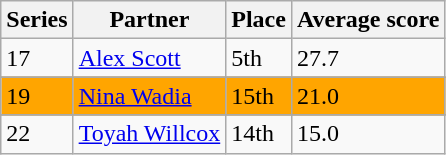<table class="wikitable">
<tr>
<th>Series</th>
<th>Partner</th>
<th>Place</th>
<th>Average score</th>
</tr>
<tr>
<td>17</td>
<td><a href='#'>Alex Scott</a></td>
<td>5th</td>
<td>27.7</td>
</tr>
<tr>
</tr>
<tr bgcolor="orange">
<td>19</td>
<td><a href='#'>Nina Wadia</a></td>
<td>15th</td>
<td>21.0</td>
</tr>
<tr>
</tr>
<tr>
<td>22</td>
<td><a href='#'>Toyah Willcox</a></td>
<td>14th</td>
<td>15.0</td>
</tr>
</table>
